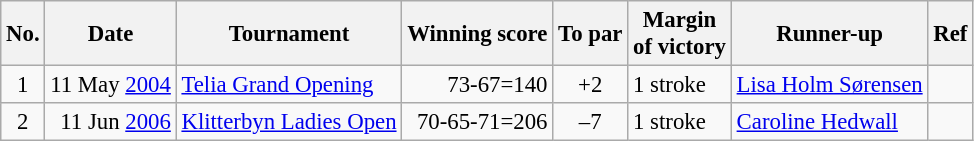<table class="wikitable" style="font-size:95%;">
<tr>
<th>No.</th>
<th>Date</th>
<th>Tournament</th>
<th>Winning score</th>
<th>To par</th>
<th>Margin<br>of victory</th>
<th>Runner-up</th>
<th>Ref</th>
</tr>
<tr>
<td align=center>1</td>
<td align=right>11 May <a href='#'>2004</a></td>
<td><a href='#'>Telia Grand Opening</a></td>
<td align=right>73-67=140</td>
<td align=center>+2</td>
<td>1 stroke</td>
<td> <a href='#'>Lisa Holm Sørensen</a></td>
<td></td>
</tr>
<tr>
<td align=center>2</td>
<td align=right>11 Jun <a href='#'>2006</a></td>
<td><a href='#'>Klitterbyn Ladies Open</a></td>
<td align=right>70-65-71=206</td>
<td align=center>–7</td>
<td>1 stroke</td>
<td> <a href='#'>Caroline Hedwall</a></td>
<td></td>
</tr>
</table>
